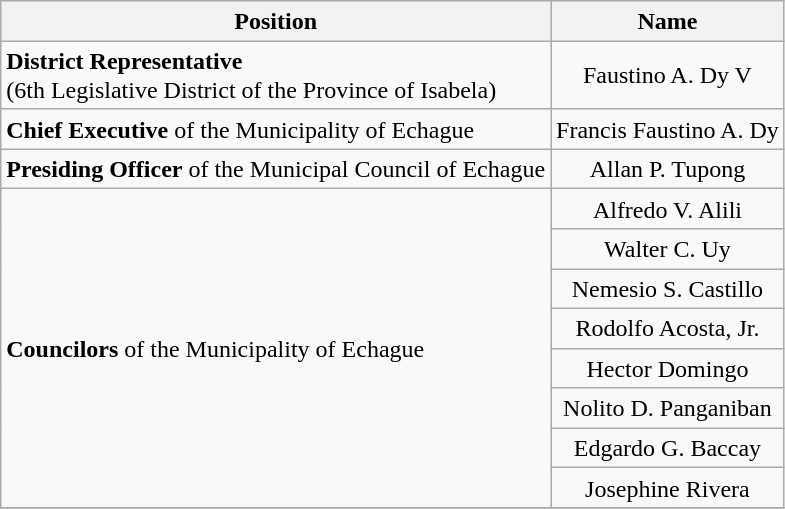<table class="wikitable" style="line-height:1.20em; font-size:100%;">
<tr>
<th>Position</th>
<th>Name</th>
</tr>
<tr>
<td><strong>District Representative</strong><br>(6th Legislative District of the Province of Isabela)</td>
<td style="text-align:center;">Faustino A. Dy V</td>
</tr>
<tr>
<td><strong>Chief Executive</strong> of the Municipality of Echague</td>
<td style="text-align:center;">Francis Faustino A. Dy</td>
</tr>
<tr>
<td><strong>Presiding Officer</strong> of the Municipal Council of Echague</td>
<td style="text-align:center;">Allan P. Tupong</td>
</tr>
<tr>
<td rowspan=8><strong>Councilors</strong> of the Municipality of Echague</td>
<td style="text-align:center;">Alfredo V. Alili</td>
</tr>
<tr>
<td style="text-align:center;">Walter C. Uy</td>
</tr>
<tr>
<td style="text-align:center;">Nemesio S. Castillo</td>
</tr>
<tr>
<td style="text-align:center;">Rodolfo Acosta, Jr.</td>
</tr>
<tr>
<td style="text-align:center;">Hector Domingo</td>
</tr>
<tr>
<td style="text-align:center;">Nolito D. Panganiban</td>
</tr>
<tr>
<td style="text-align:center;">Edgardo G. Baccay</td>
</tr>
<tr>
<td style="text-align:center;">Josephine Rivera</td>
</tr>
<tr>
</tr>
</table>
